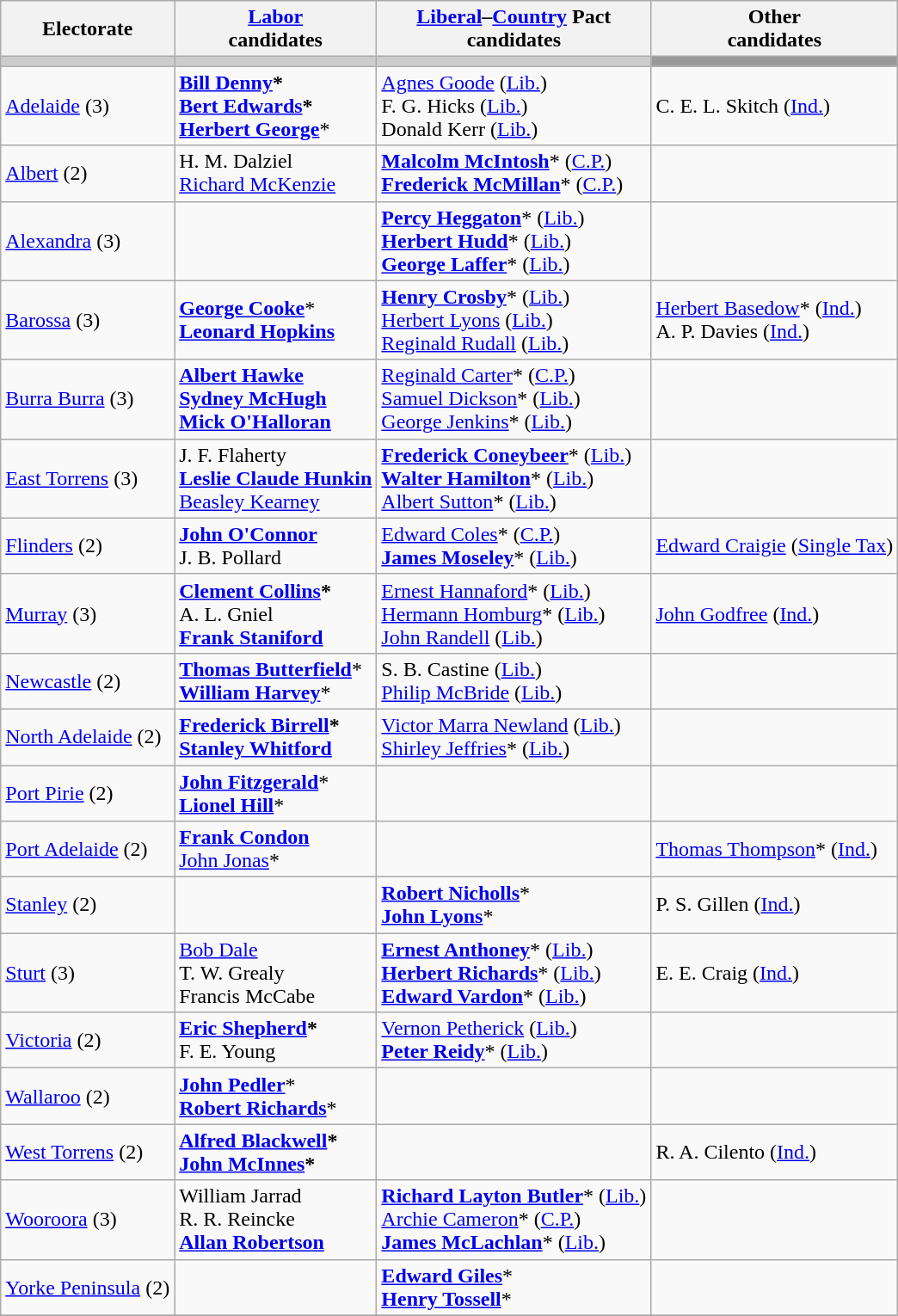<table class="wikitable">
<tr>
<th>Electorate</th>
<th><a href='#'>Labor</a><br> candidates</th>
<th><a href='#'>Liberal</a>–<a href='#'>Country</a> Pact<br> candidates</th>
<th>Other <br>candidates</th>
</tr>
<tr bgcolor="#cccccc">
<td></td>
<td></td>
<td></td>
<td bgcolor="#999999"></td>
</tr>
<tr>
<td><a href='#'>Adelaide</a> (3)</td>
<td><strong><a href='#'>Bill Denny</a>*</strong><br><strong><a href='#'>Bert Edwards</a>*</strong><br><strong><a href='#'>Herbert George</a></strong>*</td>
<td><a href='#'>Agnes Goode</a> (<a href='#'>Lib.</a>)<br>F. G. Hicks (<a href='#'>Lib.</a>)<br>Donald Kerr (<a href='#'>Lib.</a>)</td>
<td>C. E. L. Skitch (<a href='#'>Ind.</a>)</td>
</tr>
<tr>
<td><a href='#'>Albert</a> (2)</td>
<td>H. M. Dalziel<br><a href='#'>Richard McKenzie</a></td>
<td><strong><a href='#'>Malcolm McIntosh</a></strong>* (<a href='#'>C.P.</a>)<br><strong><a href='#'>Frederick McMillan</a></strong>* (<a href='#'>C.P.</a>)</td>
<td></td>
</tr>
<tr>
<td><a href='#'>Alexandra</a> (3)</td>
<td></td>
<td><strong><a href='#'>Percy Heggaton</a></strong>* (<a href='#'>Lib.</a>)<br><strong><a href='#'>Herbert Hudd</a></strong>* (<a href='#'>Lib.</a>)<br><strong><a href='#'>George Laffer</a></strong>* (<a href='#'>Lib.</a>)</td>
<td></td>
</tr>
<tr>
<td><a href='#'>Barossa</a> (3)</td>
<td><strong><a href='#'>George Cooke</a></strong>*<br><strong><a href='#'>Leonard Hopkins</a></strong></td>
<td><strong><a href='#'>Henry Crosby</a></strong>* (<a href='#'>Lib.</a>)<br><a href='#'>Herbert Lyons</a> (<a href='#'>Lib.</a>)<br><a href='#'>Reginald Rudall</a> (<a href='#'>Lib.</a>)</td>
<td><a href='#'>Herbert Basedow</a>* (<a href='#'>Ind.</a>)<br>A. P. Davies (<a href='#'>Ind.</a>)</td>
</tr>
<tr>
<td><a href='#'>Burra Burra</a> (3)</td>
<td><strong><a href='#'>Albert Hawke</a></strong><br><strong><a href='#'>Sydney McHugh</a></strong><br><strong><a href='#'>Mick O'Halloran</a></strong></td>
<td><a href='#'>Reginald Carter</a>* (<a href='#'>C.P.</a>)<br><a href='#'>Samuel Dickson</a>* (<a href='#'>Lib.</a>)<br><a href='#'>George Jenkins</a>* (<a href='#'>Lib.</a>)</td>
<td></td>
</tr>
<tr>
<td><a href='#'>East Torrens</a> (3)</td>
<td>J. F. Flaherty<br><strong><a href='#'>Leslie Claude Hunkin</a></strong><br><a href='#'>Beasley Kearney</a></td>
<td><strong><a href='#'>Frederick Coneybeer</a></strong>* (<a href='#'>Lib.</a>)<br><strong><a href='#'>Walter Hamilton</a></strong>* (<a href='#'>Lib.</a>)<br><a href='#'>Albert Sutton</a>* (<a href='#'>Lib.</a>)</td>
<td></td>
</tr>
<tr>
<td><a href='#'>Flinders</a> (2)</td>
<td><strong><a href='#'>John O'Connor</a></strong><br>J. B. Pollard</td>
<td><a href='#'>Edward Coles</a>* (<a href='#'>C.P.</a>)<br><strong><a href='#'>James Moseley</a></strong>* (<a href='#'>Lib.</a>)</td>
<td><a href='#'>Edward Craigie</a> (<a href='#'>Single Tax</a>)</td>
</tr>
<tr>
<td><a href='#'>Murray</a> (3)</td>
<td><strong><a href='#'>Clement Collins</a>*</strong><br>A. L. Gniel<br><strong><a href='#'>Frank Staniford</a></strong></td>
<td><a href='#'>Ernest Hannaford</a>* (<a href='#'>Lib.</a>)<br><a href='#'>Hermann Homburg</a>* (<a href='#'>Lib.</a>)<br><a href='#'>John Randell</a> (<a href='#'>Lib.</a>)</td>
<td><a href='#'>John Godfree</a> (<a href='#'>Ind.</a>)</td>
</tr>
<tr>
<td><a href='#'>Newcastle</a> (2)</td>
<td><strong><a href='#'>Thomas Butterfield</a></strong>*<br><strong><a href='#'>William Harvey</a></strong>*</td>
<td>S. B. Castine (<a href='#'>Lib.</a>)<br><a href='#'>Philip McBride</a> (<a href='#'>Lib.</a>)</td>
<td></td>
</tr>
<tr>
<td><a href='#'>North Adelaide</a> (2)</td>
<td><strong><a href='#'>Frederick Birrell</a>*</strong><br><strong><a href='#'>Stanley Whitford</a></strong></td>
<td><a href='#'>Victor Marra Newland</a> (<a href='#'>Lib.</a>)<br><a href='#'>Shirley Jeffries</a>* (<a href='#'>Lib.</a>)</td>
<td></td>
</tr>
<tr>
<td><a href='#'>Port Pirie</a> (2)</td>
<td><strong><a href='#'>John Fitzgerald</a></strong>*<br><strong><a href='#'>Lionel Hill</a></strong>*</td>
<td></td>
<td></td>
</tr>
<tr>
<td><a href='#'>Port Adelaide</a> (2)</td>
<td><strong><a href='#'>Frank Condon</a></strong><br><a href='#'>John Jonas</a>*</td>
<td></td>
<td><a href='#'>Thomas Thompson</a>* (<a href='#'>Ind.</a>)</td>
</tr>
<tr>
<td><a href='#'>Stanley</a> (2)</td>
<td></td>
<td><strong><a href='#'>Robert Nicholls</a></strong>*<br><strong><a href='#'>John Lyons</a></strong>*</td>
<td>P. S. Gillen (<a href='#'>Ind.</a>)</td>
</tr>
<tr>
<td><a href='#'>Sturt</a> (3)</td>
<td><a href='#'>Bob Dale</a><br>T. W. Grealy<br>Francis McCabe</td>
<td><strong><a href='#'>Ernest Anthoney</a></strong>* (<a href='#'>Lib.</a>)<br><strong><a href='#'>Herbert Richards</a></strong>* (<a href='#'>Lib.</a>)<br><strong><a href='#'>Edward Vardon</a></strong>* (<a href='#'>Lib.</a>)</td>
<td>E. E. Craig (<a href='#'>Ind.</a>)</td>
</tr>
<tr>
<td><a href='#'>Victoria</a> (2)</td>
<td><strong><a href='#'>Eric Shepherd</a>*</strong><br>F. E. Young</td>
<td><a href='#'>Vernon Petherick</a> (<a href='#'>Lib.</a>)<br><strong><a href='#'>Peter Reidy</a></strong>* (<a href='#'>Lib.</a>)</td>
<td></td>
</tr>
<tr>
<td><a href='#'>Wallaroo</a> (2)</td>
<td><strong><a href='#'>John Pedler</a></strong>*<br><strong><a href='#'>Robert Richards</a></strong>*</td>
<td></td>
<td></td>
</tr>
<tr>
<td><a href='#'>West Torrens</a> (2)</td>
<td><strong><a href='#'>Alfred Blackwell</a>*</strong><br><strong><a href='#'>John McInnes</a>*</strong></td>
<td></td>
<td>R. A. Cilento (<a href='#'>Ind.</a>)</td>
</tr>
<tr>
<td><a href='#'>Wooroora</a> (3)</td>
<td>William Jarrad<br>R. R. Reincke<br><strong><a href='#'>Allan Robertson</a></strong></td>
<td><strong><a href='#'>Richard Layton Butler</a></strong>* (<a href='#'>Lib.</a>)<br><a href='#'>Archie Cameron</a>* (<a href='#'>C.P.</a>)<br><strong><a href='#'>James McLachlan</a></strong>* (<a href='#'>Lib.</a>)</td>
<td></td>
</tr>
<tr>
<td><a href='#'>Yorke Peninsula</a> (2)</td>
<td></td>
<td><strong><a href='#'>Edward Giles</a></strong>*<br><strong><a href='#'>Henry Tossell</a></strong>*</td>
<td></td>
</tr>
<tr>
</tr>
</table>
